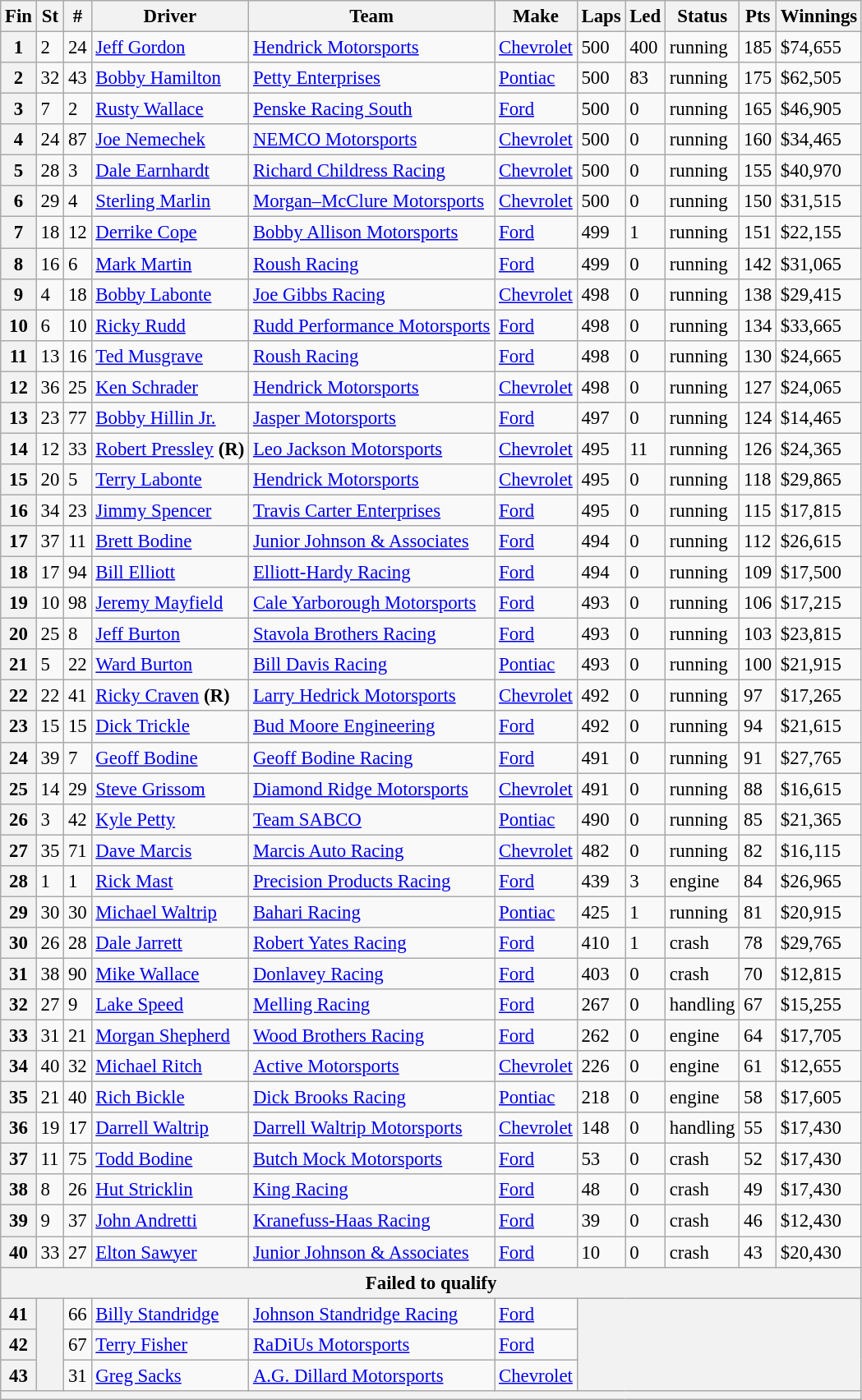<table class="wikitable" style="font-size:95%">
<tr>
<th>Fin</th>
<th>St</th>
<th>#</th>
<th>Driver</th>
<th>Team</th>
<th>Make</th>
<th>Laps</th>
<th>Led</th>
<th>Status</th>
<th>Pts</th>
<th>Winnings</th>
</tr>
<tr>
<th>1</th>
<td>2</td>
<td>24</td>
<td><a href='#'>Jeff Gordon</a></td>
<td><a href='#'>Hendrick Motorsports</a></td>
<td><a href='#'>Chevrolet</a></td>
<td>500</td>
<td>400</td>
<td>running</td>
<td>185</td>
<td>$74,655</td>
</tr>
<tr>
<th>2</th>
<td>32</td>
<td>43</td>
<td><a href='#'>Bobby Hamilton</a></td>
<td><a href='#'>Petty Enterprises</a></td>
<td><a href='#'>Pontiac</a></td>
<td>500</td>
<td>83</td>
<td>running</td>
<td>175</td>
<td>$62,505</td>
</tr>
<tr>
<th>3</th>
<td>7</td>
<td>2</td>
<td><a href='#'>Rusty Wallace</a></td>
<td><a href='#'>Penske Racing South</a></td>
<td><a href='#'>Ford</a></td>
<td>500</td>
<td>0</td>
<td>running</td>
<td>165</td>
<td>$46,905</td>
</tr>
<tr>
<th>4</th>
<td>24</td>
<td>87</td>
<td><a href='#'>Joe Nemechek</a></td>
<td><a href='#'>NEMCO Motorsports</a></td>
<td><a href='#'>Chevrolet</a></td>
<td>500</td>
<td>0</td>
<td>running</td>
<td>160</td>
<td>$34,465</td>
</tr>
<tr>
<th>5</th>
<td>28</td>
<td>3</td>
<td><a href='#'>Dale Earnhardt</a></td>
<td><a href='#'>Richard Childress Racing</a></td>
<td><a href='#'>Chevrolet</a></td>
<td>500</td>
<td>0</td>
<td>running</td>
<td>155</td>
<td>$40,970</td>
</tr>
<tr>
<th>6</th>
<td>29</td>
<td>4</td>
<td><a href='#'>Sterling Marlin</a></td>
<td><a href='#'>Morgan–McClure Motorsports</a></td>
<td><a href='#'>Chevrolet</a></td>
<td>500</td>
<td>0</td>
<td>running</td>
<td>150</td>
<td>$31,515</td>
</tr>
<tr>
<th>7</th>
<td>18</td>
<td>12</td>
<td><a href='#'>Derrike Cope</a></td>
<td><a href='#'>Bobby Allison Motorsports</a></td>
<td><a href='#'>Ford</a></td>
<td>499</td>
<td>1</td>
<td>running</td>
<td>151</td>
<td>$22,155</td>
</tr>
<tr>
<th>8</th>
<td>16</td>
<td>6</td>
<td><a href='#'>Mark Martin</a></td>
<td><a href='#'>Roush Racing</a></td>
<td><a href='#'>Ford</a></td>
<td>499</td>
<td>0</td>
<td>running</td>
<td>142</td>
<td>$31,065</td>
</tr>
<tr>
<th>9</th>
<td>4</td>
<td>18</td>
<td><a href='#'>Bobby Labonte</a></td>
<td><a href='#'>Joe Gibbs Racing</a></td>
<td><a href='#'>Chevrolet</a></td>
<td>498</td>
<td>0</td>
<td>running</td>
<td>138</td>
<td>$29,415</td>
</tr>
<tr>
<th>10</th>
<td>6</td>
<td>10</td>
<td><a href='#'>Ricky Rudd</a></td>
<td><a href='#'>Rudd Performance Motorsports</a></td>
<td><a href='#'>Ford</a></td>
<td>498</td>
<td>0</td>
<td>running</td>
<td>134</td>
<td>$33,665</td>
</tr>
<tr>
<th>11</th>
<td>13</td>
<td>16</td>
<td><a href='#'>Ted Musgrave</a></td>
<td><a href='#'>Roush Racing</a></td>
<td><a href='#'>Ford</a></td>
<td>498</td>
<td>0</td>
<td>running</td>
<td>130</td>
<td>$24,665</td>
</tr>
<tr>
<th>12</th>
<td>36</td>
<td>25</td>
<td><a href='#'>Ken Schrader</a></td>
<td><a href='#'>Hendrick Motorsports</a></td>
<td><a href='#'>Chevrolet</a></td>
<td>498</td>
<td>0</td>
<td>running</td>
<td>127</td>
<td>$24,065</td>
</tr>
<tr>
<th>13</th>
<td>23</td>
<td>77</td>
<td><a href='#'>Bobby Hillin Jr.</a></td>
<td><a href='#'>Jasper Motorsports</a></td>
<td><a href='#'>Ford</a></td>
<td>497</td>
<td>0</td>
<td>running</td>
<td>124</td>
<td>$14,465</td>
</tr>
<tr>
<th>14</th>
<td>12</td>
<td>33</td>
<td><a href='#'>Robert Pressley</a> <strong>(R)</strong></td>
<td><a href='#'>Leo Jackson Motorsports</a></td>
<td><a href='#'>Chevrolet</a></td>
<td>495</td>
<td>11</td>
<td>running</td>
<td>126</td>
<td>$24,365</td>
</tr>
<tr>
<th>15</th>
<td>20</td>
<td>5</td>
<td><a href='#'>Terry Labonte</a></td>
<td><a href='#'>Hendrick Motorsports</a></td>
<td><a href='#'>Chevrolet</a></td>
<td>495</td>
<td>0</td>
<td>running</td>
<td>118</td>
<td>$29,865</td>
</tr>
<tr>
<th>16</th>
<td>34</td>
<td>23</td>
<td><a href='#'>Jimmy Spencer</a></td>
<td><a href='#'>Travis Carter Enterprises</a></td>
<td><a href='#'>Ford</a></td>
<td>495</td>
<td>0</td>
<td>running</td>
<td>115</td>
<td>$17,815</td>
</tr>
<tr>
<th>17</th>
<td>37</td>
<td>11</td>
<td><a href='#'>Brett Bodine</a></td>
<td><a href='#'>Junior Johnson & Associates</a></td>
<td><a href='#'>Ford</a></td>
<td>494</td>
<td>0</td>
<td>running</td>
<td>112</td>
<td>$26,615</td>
</tr>
<tr>
<th>18</th>
<td>17</td>
<td>94</td>
<td><a href='#'>Bill Elliott</a></td>
<td><a href='#'>Elliott-Hardy Racing</a></td>
<td><a href='#'>Ford</a></td>
<td>494</td>
<td>0</td>
<td>running</td>
<td>109</td>
<td>$17,500</td>
</tr>
<tr>
<th>19</th>
<td>10</td>
<td>98</td>
<td><a href='#'>Jeremy Mayfield</a></td>
<td><a href='#'>Cale Yarborough Motorsports</a></td>
<td><a href='#'>Ford</a></td>
<td>493</td>
<td>0</td>
<td>running</td>
<td>106</td>
<td>$17,215</td>
</tr>
<tr>
<th>20</th>
<td>25</td>
<td>8</td>
<td><a href='#'>Jeff Burton</a></td>
<td><a href='#'>Stavola Brothers Racing</a></td>
<td><a href='#'>Ford</a></td>
<td>493</td>
<td>0</td>
<td>running</td>
<td>103</td>
<td>$23,815</td>
</tr>
<tr>
<th>21</th>
<td>5</td>
<td>22</td>
<td><a href='#'>Ward Burton</a></td>
<td><a href='#'>Bill Davis Racing</a></td>
<td><a href='#'>Pontiac</a></td>
<td>493</td>
<td>0</td>
<td>running</td>
<td>100</td>
<td>$21,915</td>
</tr>
<tr>
<th>22</th>
<td>22</td>
<td>41</td>
<td><a href='#'>Ricky Craven</a> <strong>(R)</strong></td>
<td><a href='#'>Larry Hedrick Motorsports</a></td>
<td><a href='#'>Chevrolet</a></td>
<td>492</td>
<td>0</td>
<td>running</td>
<td>97</td>
<td>$17,265</td>
</tr>
<tr>
<th>23</th>
<td>15</td>
<td>15</td>
<td><a href='#'>Dick Trickle</a></td>
<td><a href='#'>Bud Moore Engineering</a></td>
<td><a href='#'>Ford</a></td>
<td>492</td>
<td>0</td>
<td>running</td>
<td>94</td>
<td>$21,615</td>
</tr>
<tr>
<th>24</th>
<td>39</td>
<td>7</td>
<td><a href='#'>Geoff Bodine</a></td>
<td><a href='#'>Geoff Bodine Racing</a></td>
<td><a href='#'>Ford</a></td>
<td>491</td>
<td>0</td>
<td>running</td>
<td>91</td>
<td>$27,765</td>
</tr>
<tr>
<th>25</th>
<td>14</td>
<td>29</td>
<td><a href='#'>Steve Grissom</a></td>
<td><a href='#'>Diamond Ridge Motorsports</a></td>
<td><a href='#'>Chevrolet</a></td>
<td>491</td>
<td>0</td>
<td>running</td>
<td>88</td>
<td>$16,615</td>
</tr>
<tr>
<th>26</th>
<td>3</td>
<td>42</td>
<td><a href='#'>Kyle Petty</a></td>
<td><a href='#'>Team SABCO</a></td>
<td><a href='#'>Pontiac</a></td>
<td>490</td>
<td>0</td>
<td>running</td>
<td>85</td>
<td>$21,365</td>
</tr>
<tr>
<th>27</th>
<td>35</td>
<td>71</td>
<td><a href='#'>Dave Marcis</a></td>
<td><a href='#'>Marcis Auto Racing</a></td>
<td><a href='#'>Chevrolet</a></td>
<td>482</td>
<td>0</td>
<td>running</td>
<td>82</td>
<td>$16,115</td>
</tr>
<tr>
<th>28</th>
<td>1</td>
<td>1</td>
<td><a href='#'>Rick Mast</a></td>
<td><a href='#'>Precision Products Racing</a></td>
<td><a href='#'>Ford</a></td>
<td>439</td>
<td>3</td>
<td>engine</td>
<td>84</td>
<td>$26,965</td>
</tr>
<tr>
<th>29</th>
<td>30</td>
<td>30</td>
<td><a href='#'>Michael Waltrip</a></td>
<td><a href='#'>Bahari Racing</a></td>
<td><a href='#'>Pontiac</a></td>
<td>425</td>
<td>1</td>
<td>running</td>
<td>81</td>
<td>$20,915</td>
</tr>
<tr>
<th>30</th>
<td>26</td>
<td>28</td>
<td><a href='#'>Dale Jarrett</a></td>
<td><a href='#'>Robert Yates Racing</a></td>
<td><a href='#'>Ford</a></td>
<td>410</td>
<td>1</td>
<td>crash</td>
<td>78</td>
<td>$29,765</td>
</tr>
<tr>
<th>31</th>
<td>38</td>
<td>90</td>
<td><a href='#'>Mike Wallace</a></td>
<td><a href='#'>Donlavey Racing</a></td>
<td><a href='#'>Ford</a></td>
<td>403</td>
<td>0</td>
<td>crash</td>
<td>70</td>
<td>$12,815</td>
</tr>
<tr>
<th>32</th>
<td>27</td>
<td>9</td>
<td><a href='#'>Lake Speed</a></td>
<td><a href='#'>Melling Racing</a></td>
<td><a href='#'>Ford</a></td>
<td>267</td>
<td>0</td>
<td>handling</td>
<td>67</td>
<td>$15,255</td>
</tr>
<tr>
<th>33</th>
<td>31</td>
<td>21</td>
<td><a href='#'>Morgan Shepherd</a></td>
<td><a href='#'>Wood Brothers Racing</a></td>
<td><a href='#'>Ford</a></td>
<td>262</td>
<td>0</td>
<td>engine</td>
<td>64</td>
<td>$17,705</td>
</tr>
<tr>
<th>34</th>
<td>40</td>
<td>32</td>
<td><a href='#'>Michael Ritch</a></td>
<td><a href='#'>Active Motorsports</a></td>
<td><a href='#'>Chevrolet</a></td>
<td>226</td>
<td>0</td>
<td>engine</td>
<td>61</td>
<td>$12,655</td>
</tr>
<tr>
<th>35</th>
<td>21</td>
<td>40</td>
<td><a href='#'>Rich Bickle</a></td>
<td><a href='#'>Dick Brooks Racing</a></td>
<td><a href='#'>Pontiac</a></td>
<td>218</td>
<td>0</td>
<td>engine</td>
<td>58</td>
<td>$17,605</td>
</tr>
<tr>
<th>36</th>
<td>19</td>
<td>17</td>
<td><a href='#'>Darrell Waltrip</a></td>
<td><a href='#'>Darrell Waltrip Motorsports</a></td>
<td><a href='#'>Chevrolet</a></td>
<td>148</td>
<td>0</td>
<td>handling</td>
<td>55</td>
<td>$17,430</td>
</tr>
<tr>
<th>37</th>
<td>11</td>
<td>75</td>
<td><a href='#'>Todd Bodine</a></td>
<td><a href='#'>Butch Mock Motorsports</a></td>
<td><a href='#'>Ford</a></td>
<td>53</td>
<td>0</td>
<td>crash</td>
<td>52</td>
<td>$17,430</td>
</tr>
<tr>
<th>38</th>
<td>8</td>
<td>26</td>
<td><a href='#'>Hut Stricklin</a></td>
<td><a href='#'>King Racing</a></td>
<td><a href='#'>Ford</a></td>
<td>48</td>
<td>0</td>
<td>crash</td>
<td>49</td>
<td>$17,430</td>
</tr>
<tr>
<th>39</th>
<td>9</td>
<td>37</td>
<td><a href='#'>John Andretti</a></td>
<td><a href='#'>Kranefuss-Haas Racing</a></td>
<td><a href='#'>Ford</a></td>
<td>39</td>
<td>0</td>
<td>crash</td>
<td>46</td>
<td>$12,430</td>
</tr>
<tr>
<th>40</th>
<td>33</td>
<td>27</td>
<td><a href='#'>Elton Sawyer</a></td>
<td><a href='#'>Junior Johnson & Associates</a></td>
<td><a href='#'>Ford</a></td>
<td>10</td>
<td>0</td>
<td>crash</td>
<td>43</td>
<td>$20,430</td>
</tr>
<tr>
<th colspan="11">Failed to qualify</th>
</tr>
<tr>
<th>41</th>
<th rowspan="3"></th>
<td>66</td>
<td><a href='#'>Billy Standridge</a></td>
<td><a href='#'>Johnson Standridge Racing</a></td>
<td><a href='#'>Ford</a></td>
<th colspan="5" rowspan="3"></th>
</tr>
<tr>
<th>42</th>
<td>67</td>
<td><a href='#'>Terry Fisher</a></td>
<td><a href='#'>RaDiUs Motorsports</a></td>
<td><a href='#'>Ford</a></td>
</tr>
<tr>
<th>43</th>
<td>31</td>
<td><a href='#'>Greg Sacks</a></td>
<td><a href='#'>A.G. Dillard Motorsports</a></td>
<td><a href='#'>Chevrolet</a></td>
</tr>
<tr>
<th colspan="11"></th>
</tr>
</table>
